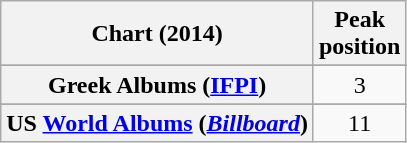<table class="wikitable sortable plainrowheaders" style="text-align:center;">
<tr>
<th scope="col">Chart (2014)</th>
<th scope="col">Peak<br>position</th>
</tr>
<tr>
</tr>
<tr>
</tr>
<tr>
</tr>
<tr>
</tr>
<tr>
</tr>
<tr>
<th scope="row">Greek Albums (<a href='#'>IFPI</a>)</th>
<td>3</td>
</tr>
<tr>
</tr>
<tr>
</tr>
<tr>
<th scope="row">US <a href='#'>World Albums</a> (<em><a href='#'>Billboard</a></em>)</th>
<td>11</td>
</tr>
</table>
